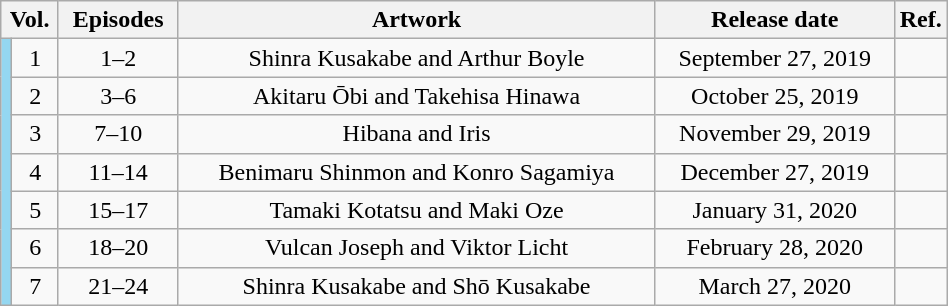<table class="wikitable" style="text-align: center; width: 50%;">
<tr>
<th colspan="2">Vol.</th>
<th>Episodes</th>
<th>Artwork</th>
<th>Release date</th>
<th style="width:5%;">Ref.</th>
</tr>
<tr>
<td rowspan="7" style="width:1%; background:#94D7F1"></td>
<td>1</td>
<td>1–2</td>
<td>Shinra Kusakabe and Arthur Boyle</td>
<td>September 27, 2019</td>
<td></td>
</tr>
<tr>
<td>2</td>
<td>3–6</td>
<td>Akitaru Ōbi and Takehisa Hinawa</td>
<td>October 25, 2019</td>
<td></td>
</tr>
<tr>
<td>3</td>
<td>7–10</td>
<td>Hibana and Iris</td>
<td>November 29, 2019</td>
<td></td>
</tr>
<tr>
<td>4</td>
<td>11–14</td>
<td>Benimaru Shinmon and Konro Sagamiya</td>
<td>December 27, 2019</td>
<td></td>
</tr>
<tr>
<td>5</td>
<td>15–17</td>
<td>Tamaki Kotatsu and Maki Oze</td>
<td>January 31, 2020</td>
<td></td>
</tr>
<tr>
<td>6</td>
<td>18–20</td>
<td>Vulcan Joseph and Viktor Licht</td>
<td>February 28, 2020</td>
<td></td>
</tr>
<tr>
<td>7</td>
<td>21–24</td>
<td>Shinra Kusakabe and Shō Kusakabe</td>
<td>March 27, 2020</td>
<td></td>
</tr>
</table>
